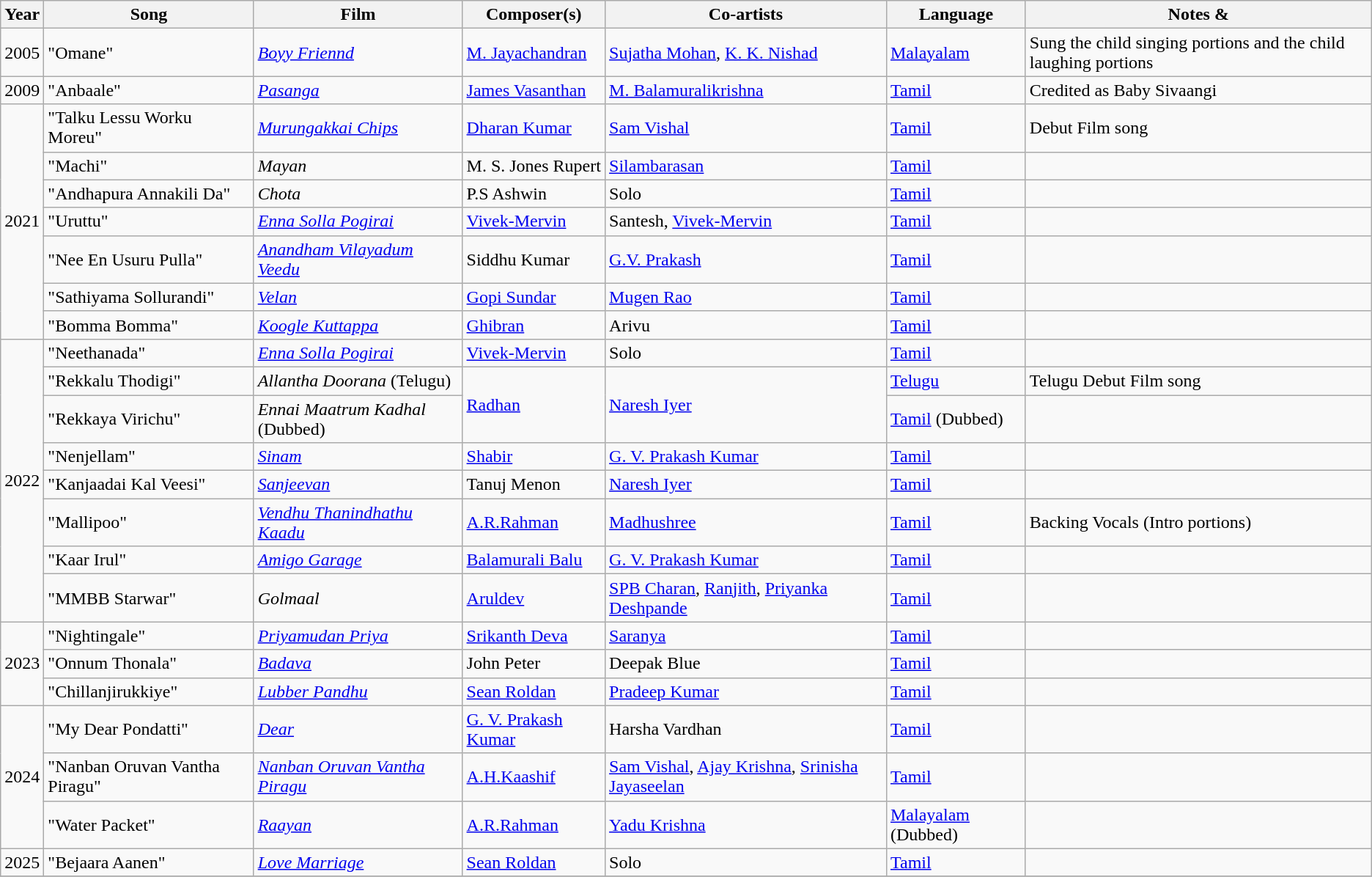<table class="wikitable sortable">
<tr>
<th scope="col">Year</th>
<th scope="col">Song</th>
<th scope="col">Film</th>
<th scope="col">Composer(s)</th>
<th scope="col">Co-artists</th>
<th scope="col">Language</th>
<th scope="col" class="unsortable">Notes & </th>
</tr>
<tr>
<td>2005</td>
<td>"Omane"</td>
<td><em><a href='#'>Boyy Friennd</a></em></td>
<td><a href='#'>M. Jayachandran</a></td>
<td><a href='#'>Sujatha Mohan</a>, <a href='#'>K. K. Nishad</a></td>
<td><a href='#'>Malayalam</a></td>
<td>Sung the child singing portions and the child laughing portions</td>
</tr>
<tr>
<td>2009</td>
<td>"Anbaale"</td>
<td><em><a href='#'>Pasanga</a></em></td>
<td><a href='#'>James Vasanthan</a></td>
<td><a href='#'>M. Balamuralikrishna</a></td>
<td><a href='#'>Tamil</a></td>
<td>Credited as Baby Sivaangi</td>
</tr>
<tr>
<td rowspan="7">2021</td>
<td>"Talku Lessu Worku Moreu"</td>
<td><em><a href='#'>Murungakkai Chips</a></em></td>
<td><a href='#'>Dharan Kumar</a></td>
<td><a href='#'>Sam Vishal</a></td>
<td><a href='#'>Tamil</a></td>
<td>Debut Film song</td>
</tr>
<tr>
<td>"Machi"</td>
<td><em>Mayan</em></td>
<td>M. S. Jones Rupert</td>
<td><a href='#'>Silambarasan</a></td>
<td><a href='#'>Tamil</a></td>
<td></td>
</tr>
<tr>
<td>"Andhapura Annakili Da"</td>
<td><em>Chota</em></td>
<td>P.S Ashwin</td>
<td>Solo</td>
<td><a href='#'>Tamil</a></td>
<td></td>
</tr>
<tr>
<td>"Uruttu"</td>
<td><em><a href='#'>Enna Solla Pogirai</a></em></td>
<td><a href='#'>Vivek-Mervin</a></td>
<td>Santesh, <a href='#'>Vivek-Mervin</a></td>
<td><a href='#'>Tamil</a></td>
<td></td>
</tr>
<tr>
<td>"Nee En Usuru Pulla"</td>
<td><em><a href='#'>Anandham Vilayadum Veedu</a></em></td>
<td>Siddhu Kumar</td>
<td><a href='#'>G.V. Prakash</a></td>
<td><a href='#'>Tamil</a></td>
<td></td>
</tr>
<tr>
<td>"Sathiyama Sollurandi"</td>
<td><em><a href='#'>Velan</a></em></td>
<td><a href='#'>Gopi Sundar</a></td>
<td><a href='#'>Mugen Rao</a></td>
<td><a href='#'>Tamil</a></td>
<td></td>
</tr>
<tr>
<td>"Bomma Bomma"</td>
<td><em><a href='#'>Koogle Kuttappa</a></em></td>
<td><a href='#'>Ghibran</a></td>
<td>Arivu</td>
<td><a href='#'>Tamil</a></td>
<td></td>
</tr>
<tr>
<td rowspan="8">2022</td>
<td>"Neethanada"</td>
<td><em><a href='#'>Enna Solla Pogirai</a></em></td>
<td><a href='#'>Vivek-Mervin</a></td>
<td>Solo</td>
<td><a href='#'>Tamil</a></td>
<td></td>
</tr>
<tr>
<td>"Rekkalu Thodigi"</td>
<td><em>Allantha Doorana</em> (Telugu)</td>
<td rowspan="2"><a href='#'>Radhan</a></td>
<td rowspan="2"><a href='#'>Naresh Iyer</a></td>
<td><a href='#'>Telugu</a></td>
<td>Telugu Debut Film song</td>
</tr>
<tr>
<td>"Rekkaya Virichu"</td>
<td><em>Ennai Maatrum Kadhal</em> (Dubbed)</td>
<td><a href='#'>Tamil</a> (Dubbed)</td>
<td></td>
</tr>
<tr>
<td>"Nenjellam"</td>
<td><em><a href='#'>Sinam</a></em></td>
<td><a href='#'>Shabir</a></td>
<td><a href='#'>G. V. Prakash Kumar</a></td>
<td><a href='#'>Tamil</a></td>
<td></td>
</tr>
<tr>
<td>"Kanjaadai Kal Veesi"</td>
<td><em><a href='#'>Sanjeevan</a></em></td>
<td>Tanuj Menon</td>
<td><a href='#'>Naresh Iyer</a></td>
<td><a href='#'>Tamil</a></td>
<td></td>
</tr>
<tr>
<td>"Mallipoo"</td>
<td><em><a href='#'>Vendhu Thanindhathu Kaadu</a></em></td>
<td><a href='#'>A.R.Rahman</a></td>
<td><a href='#'>Madhushree</a></td>
<td><a href='#'>Tamil</a></td>
<td>Backing Vocals (Intro portions)</td>
</tr>
<tr>
<td>"Kaar Irul"</td>
<td><em><a href='#'>Amigo Garage</a></em></td>
<td><a href='#'>Balamurali Balu</a></td>
<td><a href='#'>G. V. Prakash Kumar</a></td>
<td><a href='#'>Tamil</a></td>
<td></td>
</tr>
<tr>
<td>"MMBB Starwar"</td>
<td><em>Golmaal</em></td>
<td><a href='#'>Aruldev</a></td>
<td><a href='#'>SPB Charan</a>, <a href='#'>Ranjith</a>, <a href='#'>Priyanka Deshpande</a></td>
<td><a href='#'>Tamil</a></td>
<td></td>
</tr>
<tr>
<td rowspan="3">2023</td>
<td>"Nightingale"</td>
<td><em><a href='#'>Priyamudan Priya</a></em></td>
<td><a href='#'>Srikanth Deva</a></td>
<td><a href='#'>Saranya</a></td>
<td><a href='#'>Tamil</a></td>
<td></td>
</tr>
<tr>
<td>"Onnum Thonala"</td>
<td><em><a href='#'>Badava</a></em></td>
<td>John Peter</td>
<td>Deepak Blue</td>
<td><a href='#'>Tamil</a></td>
<td></td>
</tr>
<tr>
<td>"Chillanjirukkiye"</td>
<td><em><a href='#'>Lubber Pandhu</a></em></td>
<td><a href='#'>Sean Roldan</a></td>
<td><a href='#'>Pradeep Kumar</a></td>
<td><a href='#'>Tamil</a></td>
<td></td>
</tr>
<tr>
<td rowspan="3">2024</td>
<td>"My Dear Pondatti"</td>
<td><em><a href='#'>Dear</a></em></td>
<td><a href='#'>G. V. Prakash Kumar</a></td>
<td>Harsha Vardhan</td>
<td><a href='#'>Tamil</a></td>
<td></td>
</tr>
<tr>
<td>"Nanban Oruvan Vantha Piragu"</td>
<td><em><a href='#'>Nanban Oruvan Vantha Piragu</a></em></td>
<td><a href='#'>A.H.Kaashif</a></td>
<td><a href='#'>Sam Vishal</a>, <a href='#'>Ajay Krishna</a>, <a href='#'>Srinisha Jayaseelan</a></td>
<td><a href='#'>Tamil</a></td>
<td></td>
</tr>
<tr>
<td>"Water Packet"</td>
<td><em><a href='#'>Raayan</a></em></td>
<td><a href='#'>A.R.Rahman</a></td>
<td><a href='#'>Yadu Krishna</a></td>
<td><a href='#'>Malayalam</a> (Dubbed)</td>
<td></td>
</tr>
<tr>
<td>2025</td>
<td>"Bejaara Aanen"</td>
<td><em><a href='#'>Love Marriage</a></em></td>
<td><a href='#'>Sean Roldan</a></td>
<td>Solo</td>
<td><a href='#'>Tamil</a></td>
<td></td>
</tr>
<tr>
</tr>
</table>
